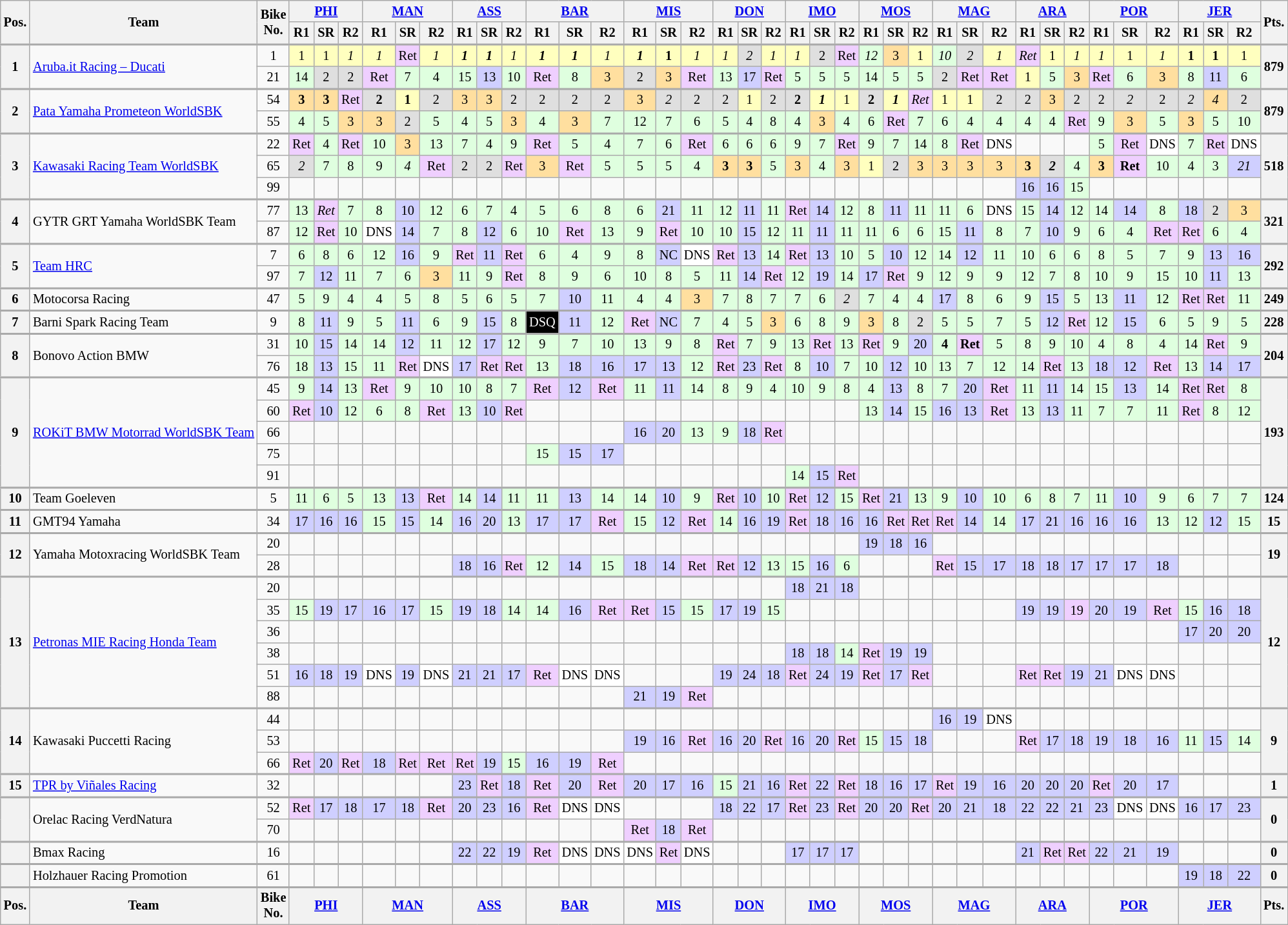<table class="wikitable" style="font-size:85%; text-align:center;">
<tr>
<th rowspan=2>Pos.</th>
<th rowspan=2>Team</th>
<th rowspan=2>Bike<br>No.</th>
<th colspan=3><a href='#'>PHI</a><br></th>
<th colspan=3><a href='#'>MAN</a><br></th>
<th colspan=3><a href='#'>ASS</a><br></th>
<th colspan=3><a href='#'>BAR</a><br></th>
<th colspan=3><a href='#'>MIS</a><br></th>
<th colspan=3><a href='#'>DON</a><br></th>
<th colspan=3><a href='#'>IMO</a><br></th>
<th colspan=3><a href='#'>MOS</a><br></th>
<th colspan=3><a href='#'>MAG</a><br></th>
<th colspan=3><a href='#'>ARA</a><br></th>
<th colspan=3><a href='#'>POR</a><br></th>
<th colspan=3><a href='#'>JER</a><br></th>
<th rowspan=2>Pts.</th>
</tr>
<tr>
<th>R1</th>
<th>SR</th>
<th>R2</th>
<th>R1</th>
<th>SR</th>
<th>R2</th>
<th>R1</th>
<th>SR</th>
<th>R2</th>
<th>R1</th>
<th>SR</th>
<th>R2</th>
<th>R1</th>
<th>SR</th>
<th>R2</th>
<th>R1</th>
<th>SR</th>
<th>R2</th>
<th>R1</th>
<th>SR</th>
<th>R2</th>
<th>R1</th>
<th>SR</th>
<th>R2</th>
<th>R1</th>
<th>SR</th>
<th>R2</th>
<th>R1</th>
<th>SR</th>
<th>R2</th>
<th>R1</th>
<th>SR</th>
<th>R2</th>
<th>R1</th>
<th>SR</th>
<th>R2</th>
</tr>
<tr style="border-top:2px solid #aaaaaa">
<th rowspan=2>1</th>
<td rowspan=2 align=left><a href='#'>Aruba.it Racing – Ducati</a></td>
<td>1</td>
<td style="background:#ffffbf;">1</td>
<td style="background:#ffffbf;">1</td>
<td style="background:#ffffbf;"><em>1</em></td>
<td style="background:#ffffbf;"><em>1</em></td>
<td style="background:#efcfff;">Ret</td>
<td style="background:#ffffbf;"><em>1</em></td>
<td style="background:#ffffbf;"><strong><em>1</em></strong></td>
<td style="background:#ffffbf;"><strong><em>1</em></strong></td>
<td style="background:#ffffbf;"><em>1</em></td>
<td style="background:#ffffbf;"><strong><em>1</em></strong></td>
<td style="background:#ffffbf;"><strong><em>1</em></strong></td>
<td style="background:#ffffbf;"><em>1</em></td>
<td style="background:#ffffbf;"><strong><em>1</em></strong></td>
<td style="background:#ffffbf;"><strong>1</strong></td>
<td style="background:#ffffbf;"><em>1</em></td>
<td style="background:#ffffbf;"><em>1</em></td>
<td style="background:#dfdfdf;"><em>2</em></td>
<td style="background:#ffffbf;"><em>1</em></td>
<td style="background:#ffffbf;"><em>1</em></td>
<td style="background:#dfdfdf;">2</td>
<td style="background:#efcfff;">Ret</td>
<td style="background:#dfffdf;"><em>12</em></td>
<td style="background:#ffdf9f;">3</td>
<td style="background:#ffffbf;">1</td>
<td style="background:#dfffdf;"><em>10</em></td>
<td style="background:#dfdfdf;"><em>2</em></td>
<td style="background:#ffffbf;"><em>1</em></td>
<td style="background:#efcfff;"><em>Ret</em></td>
<td style="background:#ffffbf;">1</td>
<td style="background:#ffffbf;"><em>1</em></td>
<td style="background:#ffffbf;"><em>1</em></td>
<td style="background:#ffffbf;">1</td>
<td style="background:#ffffbf;"><em>1</em></td>
<td style="background:#ffffbf;"><strong>1</strong></td>
<td style="background:#ffffbf;"><strong>1</strong></td>
<td style="background:#ffffbf;">1</td>
<th rowspan=2>879</th>
</tr>
<tr>
<td>21</td>
<td style="background:#dfffdf;">14</td>
<td style="background:#dfdfdf;">2</td>
<td style="background:#dfdfdf;">2</td>
<td style="background:#efcfff;">Ret</td>
<td style="background:#dfffdf;">7</td>
<td style="background:#dfffdf;">4</td>
<td style="background:#dfffdf;">15</td>
<td style="background:#cfcfff;">13</td>
<td style="background:#dfffdf;">10</td>
<td style="background:#efcfff;">Ret</td>
<td style="background:#dfffdf;">8</td>
<td style="background:#ffdf9f;">3</td>
<td style="background:#dfdfdf;">2</td>
<td style="background:#ffdf9f;">3</td>
<td style="background:#efcfff;">Ret</td>
<td style="background:#dfffdf;">13</td>
<td style="background:#cfcfff;">17</td>
<td style="background:#efcfff;">Ret</td>
<td style="background:#dfffdf;">5</td>
<td style="background:#dfffdf;">5</td>
<td style="background:#dfffdf;">5</td>
<td style="background:#dfffdf;">14</td>
<td style="background:#dfffdf;">5</td>
<td style="background:#dfffdf;">5</td>
<td style="background:#dfdfdf;">2</td>
<td style="background:#efcfff;">Ret</td>
<td style="background:#efcfff;">Ret</td>
<td style="background:#ffffbf;">1</td>
<td style="background:#dfffdf;">5</td>
<td style="background:#ffdf9f;">3</td>
<td style="background:#efcfff;">Ret</td>
<td style="background:#dfffdf;">6</td>
<td style="background:#ffdf9f;">3</td>
<td style="background:#dfffdf;">8</td>
<td style="background:#cfcfff;">11</td>
<td style="background:#dfffdf;">6</td>
</tr>
<tr style="border-top:2px solid #aaaaaa">
<th rowspan=2>2</th>
<td rowspan=2 align=left><a href='#'>Pata Yamaha Prometeon WorldSBK</a></td>
<td>54</td>
<td style="background:#ffdf9f;"><strong>3</strong></td>
<td style="background:#ffdf9f;"><strong>3</strong></td>
<td style="background:#efcfff;">Ret</td>
<td style="background:#dfdfdf;"><strong>2</strong></td>
<td style="background:#ffffbf;"><strong>1</strong></td>
<td style="background:#dfdfdf;">2</td>
<td style="background:#ffdf9f;">3</td>
<td style="background:#ffdf9f;">3</td>
<td style="background:#dfdfdf;">2</td>
<td style="background:#dfdfdf;">2</td>
<td style="background:#dfdfdf;">2</td>
<td style="background:#dfdfdf;">2</td>
<td style="background:#ffdf9f;">3</td>
<td style="background:#dfdfdf;"><em>2</em></td>
<td style="background:#dfdfdf;">2</td>
<td style="background:#dfdfdf;">2</td>
<td style="background:#ffffbf;">1</td>
<td style="background:#dfdfdf;">2</td>
<td style="background:#dfdfdf;"><strong>2</strong></td>
<td style="background:#ffffbf;"><strong><em>1</em></strong></td>
<td style="background:#ffffbf;">1</td>
<td style="background:#dfdfdf;"><strong>2</strong></td>
<td style="background:#ffffbf;"><strong><em>1</em></strong></td>
<td style="background:#efcfff;"><em>Ret</em></td>
<td style="background:#ffffbf;">1</td>
<td style="background:#ffffbf;">1</td>
<td style="background:#dfdfdf;">2</td>
<td style="background:#dfdfdf;">2</td>
<td style="background:#ffdf9f;">3</td>
<td style="background:#dfdfdf;">2</td>
<td style="background:#dfdfdf;">2</td>
<td style="background:#dfdfdf;"><em>2</em></td>
<td style="background:#dfdfdf;">2</td>
<td style="background:#dfdfdf;"><em>2</em></td>
<td style="background:#ffdf9f;"><em>4</em></td>
<td style="background:#dfdfdf;">2</td>
<th rowspan=2>879</th>
</tr>
<tr>
<td>55</td>
<td style="background:#dfffdf;">4</td>
<td style="background:#dfffdf;">5</td>
<td style="background:#ffdf9f;">3</td>
<td style="background:#ffdf9f;">3</td>
<td style="background:#dfdfdf;">2</td>
<td style="background:#dfffdf;">5</td>
<td style="background:#dfffdf;">4</td>
<td style="background:#dfffdf;">5</td>
<td style="background:#ffdf9f;">3</td>
<td style="background:#dfffdf;">4</td>
<td style="background:#ffdf9f;">3</td>
<td style="background:#dfffdf;">7</td>
<td style="background:#dfffdf;">12</td>
<td style="background:#dfffdf;">7</td>
<td style="background:#dfffdf;">6</td>
<td style="background:#dfffdf;">5</td>
<td style="background:#dfffdf;">4</td>
<td style="background:#dfffdf;">8</td>
<td style="background:#dfffdf;">4</td>
<td style="background:#ffdf9f;">3</td>
<td style="background:#dfffdf;">4</td>
<td style="background:#dfffdf;">6</td>
<td style="background:#efcfff;">Ret</td>
<td style="background:#dfffdf;">7</td>
<td style="background:#dfffdf;">6</td>
<td style="background:#dfffdf;">4</td>
<td style="background:#dfffdf;">4</td>
<td style="background:#dfffdf;">4</td>
<td style="background:#dfffdf;">4</td>
<td style="background:#efcfff;">Ret</td>
<td style="background:#dfffdf;">9</td>
<td style="background:#ffdf9f;">3</td>
<td style="background:#dfffdf;">5</td>
<td style="background:#ffdf9f;">3</td>
<td style="background:#dfffdf;">5</td>
<td style="background:#dfffdf;">10</td>
</tr>
<tr style="border-top:2px solid #aaaaaa">
<th rowspan=3>3</th>
<td rowspan=3 align=left><a href='#'>Kawasaki Racing Team WorldSBK</a></td>
<td>22</td>
<td style="background:#efcfff;">Ret</td>
<td style="background:#dfffdf;">4</td>
<td style="background:#efcfff;">Ret</td>
<td style="background:#dfffdf;">10</td>
<td style="background:#ffdf9f;">3</td>
<td style="background:#dfffdf;">13</td>
<td style="background:#dfffdf;">7</td>
<td style="background:#dfffdf;">4</td>
<td style="background:#dfffdf;">9</td>
<td style="background:#efcfff;">Ret</td>
<td style="background:#dfffdf;">5</td>
<td style="background:#dfffdf;">4</td>
<td style="background:#dfffdf;">7</td>
<td style="background:#dfffdf;">6</td>
<td style="background:#efcfff;">Ret</td>
<td style="background:#dfffdf;">6</td>
<td style="background:#dfffdf;">6</td>
<td style="background:#dfffdf;">6</td>
<td style="background:#dfffdf;">9</td>
<td style="background:#dfffdf;">7</td>
<td style="background:#efcfff;">Ret</td>
<td style="background:#dfffdf;">9</td>
<td style="background:#dfffdf;">7</td>
<td style="background:#dfffdf;">14</td>
<td style="background:#dfffdf;">8</td>
<td style="background:#efcfff;">Ret</td>
<td style="background:#ffffff;">DNS</td>
<td></td>
<td></td>
<td></td>
<td style="background:#dfffdf;">5</td>
<td style="background:#efcfff;">Ret</td>
<td style="background:#ffffff;">DNS</td>
<td style="background:#dfffdf;">7</td>
<td style="background:#efcfff;">Ret</td>
<td style="background:#ffffff;">DNS</td>
<th rowspan=3>518</th>
</tr>
<tr>
<td>65</td>
<td style="background:#dfdfdf;"><em>2</em></td>
<td style="background:#dfffdf;">7</td>
<td style="background:#dfffdf;">8</td>
<td style="background:#dfffdf;">9</td>
<td style="background:#dfffdf;"><em>4</em></td>
<td style="background:#efcfff;">Ret</td>
<td style="background:#dfdfdf;">2</td>
<td style="background:#dfdfdf;">2</td>
<td style="background:#efcfff;">Ret</td>
<td style="background:#ffdf9f;">3</td>
<td style="background:#efcfff;">Ret</td>
<td style="background:#dfffdf;">5</td>
<td style="background:#dfffdf;">5</td>
<td style="background:#dfffdf;">5</td>
<td style="background:#dfffdf;">4</td>
<td style="background:#ffdf9f;"><strong>3</strong></td>
<td style="background:#ffdf9f;"><strong>3</strong></td>
<td style="background:#dfffdf;">5</td>
<td style="background:#ffdf9f;">3</td>
<td style="background:#dfffdf;">4</td>
<td style="background:#ffdf9f;">3</td>
<td style="background:#ffffbf;">1</td>
<td style="background:#dfdfdf;">2</td>
<td style="background:#ffdf9f;">3</td>
<td style="background:#ffdf9f;">3</td>
<td style="background:#ffdf9f;">3</td>
<td style="background:#ffdf9f;">3</td>
<td style="background:#ffdf9f;"><strong>3</strong></td>
<td style="background:#dfdfdf;"><strong><em>2</em></strong></td>
<td style="background:#dfffdf;">4</td>
<td style="background:#ffdf9f;"><strong>3</strong></td>
<td style="background:#efcfff;"><strong>Ret</strong></td>
<td style="background:#dfffdf;">10</td>
<td style="background:#dfffdf;">4</td>
<td style="background:#dfffdf;">3</td>
<td style="background:#cfcfff;"><em>21</em></td>
</tr>
<tr>
<td>99</td>
<td></td>
<td></td>
<td></td>
<td></td>
<td></td>
<td></td>
<td></td>
<td></td>
<td></td>
<td></td>
<td></td>
<td></td>
<td></td>
<td></td>
<td></td>
<td></td>
<td></td>
<td></td>
<td></td>
<td></td>
<td></td>
<td></td>
<td></td>
<td></td>
<td></td>
<td></td>
<td></td>
<td style="background:#cfcfff;">16</td>
<td style="background:#cfcfff;">16</td>
<td style="background:#dfffdf;">15</td>
<td></td>
<td></td>
<td></td>
<td></td>
<td></td>
<td></td>
</tr>
<tr style="border-top:2px solid #aaaaaa">
<th rowspan=2>4</th>
<td rowspan=2 align=left>GYTR GRT Yamaha WorldSBK Team</td>
<td>77</td>
<td style="background:#dfffdf;">13</td>
<td style="background:#efcfff;"><em>Ret</em></td>
<td style="background:#dfffdf;">7</td>
<td style="background:#dfffdf;">8</td>
<td style="background:#cfcfff;">10</td>
<td style="background:#dfffdf;">12</td>
<td style="background:#dfffdf;">6</td>
<td style="background:#dfffdf;">7</td>
<td style="background:#dfffdf;">4</td>
<td style="background:#dfffdf;">5</td>
<td style="background:#dfffdf;">6</td>
<td style="background:#dfffdf;">8</td>
<td style="background:#dfffdf;">6</td>
<td style="background:#cfcfff;">21</td>
<td style="background:#dfffdf;">11</td>
<td style="background:#dfffdf;">12</td>
<td style="background:#cfcfff;">11</td>
<td style="background:#dfffdf;">11</td>
<td style="background:#efcfff;">Ret</td>
<td style="background:#cfcfff;">14</td>
<td style="background:#dfffdf;">12</td>
<td style="background:#dfffdf;">8</td>
<td style="background:#cfcfff;">11</td>
<td style="background:#dfffdf;">11</td>
<td style="background:#dfffdf;">11</td>
<td style="background:#dfffdf;">6</td>
<td style="background:#ffffff;">DNS</td>
<td style="background:#dfffdf;">15</td>
<td style="background:#cfcfff;">14</td>
<td style="background:#dfffdf;">12</td>
<td style="background:#dfffdf;">14</td>
<td style="background:#cfcfff;">14</td>
<td style="background:#dfffdf;">8</td>
<td style="background:#cfcfff;">18</td>
<td style="background:#dfdfdf;">2</td>
<td style="background:#ffdf9f;">3</td>
<th rowspan=2>321</th>
</tr>
<tr>
<td>87</td>
<td style="background:#dfffdf;">12</td>
<td style="background:#efcfff;">Ret</td>
<td style="background:#dfffdf;">10</td>
<td style="background:#ffffff;">DNS</td>
<td style="background:#cfcfff;">14</td>
<td style="background:#dfffdf;">7</td>
<td style="background:#dfffdf;">8</td>
<td style="background:#cfcfff;">12</td>
<td style="background:#dfffdf;">6</td>
<td style="background:#dfffdf;">10</td>
<td style="background:#efcfff;">Ret</td>
<td style="background:#dfffdf;">13</td>
<td style="background:#dfffdf;">9</td>
<td style="background:#efcfff;">Ret</td>
<td style="background:#dfffdf;">10</td>
<td style="background:#dfffdf;">10</td>
<td style="background:#cfcfff;">15</td>
<td style="background:#dfffdf;">12</td>
<td style="background:#dfffdf;">11</td>
<td style="background:#cfcfff;">11</td>
<td style="background:#dfffdf;">11</td>
<td style="background:#dfffdf;">11</td>
<td style="background:#dfffdf;">6</td>
<td style="background:#dfffdf;">6</td>
<td style="background:#dfffdf;">15</td>
<td style="background:#cfcfff;">11</td>
<td style="background:#dfffdf;">8</td>
<td style="background:#dfffdf;">7</td>
<td style="background:#cfcfff;">10</td>
<td style="background:#dfffdf;">9</td>
<td style="background:#dfffdf;">6</td>
<td style="background:#dfffdf;">4</td>
<td style="background:#efcfff;">Ret</td>
<td style="background:#efcfff;">Ret</td>
<td style="background:#dfffdf;">6</td>
<td style="background:#dfffdf;">4</td>
</tr>
<tr style="border-top:2px solid #aaaaaa">
<th rowspan=2>5</th>
<td rowspan=2 align=left><a href='#'>Team HRC</a></td>
<td>7</td>
<td style="background:#dfffdf;">6</td>
<td style="background:#dfffdf;">8</td>
<td style="background:#dfffdf;">6</td>
<td style="background:#dfffdf;">12</td>
<td style="background:#cfcfff;">16</td>
<td style="background:#dfffdf;">9</td>
<td style="background:#efcfff;">Ret</td>
<td style="background:#cfcfff;">11</td>
<td style="background:#efcfff;">Ret</td>
<td style="background:#dfffdf;">6</td>
<td style="background:#dfffdf;">4</td>
<td style="background:#dfffdf;">9</td>
<td style="background:#dfffdf;">8</td>
<td style="background:#cfcfff;">NC</td>
<td style="background:#ffffff;">DNS</td>
<td style="background:#efcfff;">Ret</td>
<td style="background:#cfcfff;">13</td>
<td style="background:#dfffdf;">14</td>
<td style="background:#efcfff;">Ret</td>
<td style="background:#cfcfff;">13</td>
<td style="background:#dfffdf;">10</td>
<td style="background:#dfffdf;">5</td>
<td style="background:#cfcfff;">10</td>
<td style="background:#dfffdf;">12</td>
<td style="background:#dfffdf;">14</td>
<td style="background:#cfcfff;">12</td>
<td style="background:#dfffdf;">11</td>
<td style="background:#dfffdf;">10</td>
<td style="background:#dfffdf;">6</td>
<td style="background:#dfffdf;">6</td>
<td style="background:#dfffdf;">8</td>
<td style="background:#dfffdf;">5</td>
<td style="background:#dfffdf;">7</td>
<td style="background:#dfffdf;">9</td>
<td style="background:#cfcfff;">13</td>
<td style="background:#cfcfff;">16</td>
<th rowspan=2>292</th>
</tr>
<tr>
<td>97</td>
<td style="background:#dfffdf;">7</td>
<td style="background:#cfcfff;">12</td>
<td style="background:#dfffdf;">11</td>
<td style="background:#dfffdf;">7</td>
<td style="background:#dfffdf;">6</td>
<td style="background:#ffdf9f;">3</td>
<td style="background:#dfffdf;">11</td>
<td style="background:#dfffdf;">9</td>
<td style="background:#efcfff;">Ret</td>
<td style="background:#dfffdf;">8</td>
<td style="background:#dfffdf;">9</td>
<td style="background:#dfffdf;">6</td>
<td style="background:#dfffdf;">10</td>
<td style="background:#dfffdf;">8</td>
<td style="background:#dfffdf;">5</td>
<td style="background:#dfffdf;">11</td>
<td style="background:#cfcfff;">14</td>
<td style="background:#efcfff;">Ret</td>
<td style="background:#dfffdf;">12</td>
<td style="background:#cfcfff;">19</td>
<td style="background:#dfffdf;">14</td>
<td style="background:#cfcfff;">17</td>
<td style="background:#efcfff;">Ret</td>
<td style="background:#dfffdf;">9</td>
<td style="background:#dfffdf;">12</td>
<td style="background:#dfffdf;">9</td>
<td style="background:#dfffdf;">9</td>
<td style="background:#dfffdf;">12</td>
<td style="background:#dfffdf;">7</td>
<td style="background:#dfffdf;">8</td>
<td style="background:#dfffdf;">10</td>
<td style="background:#dfffdf;">9</td>
<td style="background:#dfffdf;">15</td>
<td style="background:#dfffdf;">10</td>
<td style="background:#cfcfff;">11</td>
<td style="background:#dfffdf;">13</td>
</tr>
<tr style="border-top:2px solid #aaaaaa">
<th>6</th>
<td align=left>Motocorsa Racing</td>
<td>47</td>
<td style="background:#dfffdf;">5</td>
<td style="background:#dfffdf;">9</td>
<td style="background:#dfffdf;">4</td>
<td style="background:#dfffdf;">4</td>
<td style="background:#dfffdf;">5</td>
<td style="background:#dfffdf;">8</td>
<td style="background:#dfffdf;">5</td>
<td style="background:#dfffdf;">6</td>
<td style="background:#dfffdf;">5</td>
<td style="background:#dfffdf;">7</td>
<td style="background:#cfcfff;">10</td>
<td style="background:#dfffdf;">11</td>
<td style="background:#dfffdf;">4</td>
<td style="background:#dfffdf;">4</td>
<td style="background:#ffdf9f;">3</td>
<td style="background:#dfffdf;">7</td>
<td style="background:#dfffdf;">8</td>
<td style="background:#dfffdf;">7</td>
<td style="background:#dfffdf;">7</td>
<td style="background:#dfffdf;">6</td>
<td style="background:#dfdfdf;"><em>2</em></td>
<td style="background:#dfffdf;">7</td>
<td style="background:#dfffdf;">4</td>
<td style="background:#dfffdf;">4</td>
<td style="background:#cfcfff;">17</td>
<td style="background:#dfffdf;">8</td>
<td style="background:#dfffdf;">6</td>
<td style="background:#dfffdf;">9</td>
<td style="background:#cfcfff;">15</td>
<td style="background:#dfffdf;">5</td>
<td style="background:#dfffdf;">13</td>
<td style="background:#cfcfff;">11</td>
<td style="background:#dfffdf;">12</td>
<td style="background:#efcfff;">Ret</td>
<td style="background:#efcfff;">Ret</td>
<td style="background:#dfffdf;">11</td>
<th>249</th>
</tr>
<tr style="border-top:2px solid #aaaaaa">
<th>7</th>
<td align=left>Barni Spark Racing Team</td>
<td>9</td>
<td style="background:#dfffdf;">8</td>
<td style="background:#cfcfff;">11</td>
<td style="background:#dfffdf;">9</td>
<td style="background:#dfffdf;">5</td>
<td style="background:#cfcfff;">11</td>
<td style="background:#dfffdf;">6</td>
<td style="background:#dfffdf;">9</td>
<td style="background:#cfcfff;">15</td>
<td style="background:#dfffdf;">8</td>
<td style="background:#000000; letter-spacing:0px; color:white">DSQ</td>
<td style="background:#cfcfff;">11</td>
<td style="background:#dfffdf;">12</td>
<td style="background:#efcfff;">Ret</td>
<td style="background:#cfcfff;">NC</td>
<td style="background:#dfffdf;">7</td>
<td style="background:#dfffdf;">4</td>
<td style="background:#dfffdf;">5</td>
<td style="background:#ffdf9f;">3</td>
<td style="background:#dfffdf;">6</td>
<td style="background:#dfffdf;">8</td>
<td style="background:#dfffdf;">9</td>
<td style="background:#ffdf9f;">3</td>
<td style="background:#dfffdf;">8</td>
<td style="background:#dfdfdf;">2</td>
<td style="background:#dfffdf;">5</td>
<td style="background:#dfffdf;">5</td>
<td style="background:#dfffdf;">7</td>
<td style="background:#dfffdf;">5</td>
<td style="background:#cfcfff;">12</td>
<td style="background:#efcfff;">Ret</td>
<td style="background:#dfffdf;">12</td>
<td style="background:#cfcfff;">15</td>
<td style="background:#dfffdf;">6</td>
<td style="background:#dfffdf;">5</td>
<td style="background:#dfffdf;">9</td>
<td style="background:#dfffdf;">5</td>
<th>228</th>
</tr>
<tr style="border-top:2px solid #aaaaaa">
<th rowspan=2>8</th>
<td rowspan=2 align=left>Bonovo Action BMW</td>
<td>31</td>
<td style="background:#dfffdf;">10</td>
<td style="background:#cfcfff;">15</td>
<td style="background:#dfffdf;">14</td>
<td style="background:#dfffdf;">14</td>
<td style="background:#cfcfff;">12</td>
<td style="background:#dfffdf;">11</td>
<td style="background:#dfffdf;">12</td>
<td style="background:#cfcfff;">17</td>
<td style="background:#dfffdf;">12</td>
<td style="background:#dfffdf;">9</td>
<td style="background:#dfffdf;">7</td>
<td style="background:#dfffdf;">10</td>
<td style="background:#dfffdf;">13</td>
<td style="background:#dfffdf;">9</td>
<td style="background:#dfffdf;">8</td>
<td style="background:#efcfff;">Ret</td>
<td style="background:#dfffdf;">7</td>
<td style="background:#dfffdf;">9</td>
<td style="background:#dfffdf;">13</td>
<td style="background:#efcfff;">Ret</td>
<td style="background:#dfffdf;">13</td>
<td style="background:#efcfff;">Ret</td>
<td style="background:#dfffdf;">9</td>
<td style="background:#cfcfff;">20</td>
<td style="background:#dfffdf;"><strong>4</strong></td>
<td style="background:#efcfff;"><strong>Ret</strong></td>
<td style="background:#dfffdf;">5</td>
<td style="background:#dfffdf;">8</td>
<td style="background:#dfffdf;">9</td>
<td style="background:#dfffdf;">10</td>
<td style="background:#dfffdf;">4</td>
<td style="background:#dfffdf;">8</td>
<td style="background:#dfffdf;">4</td>
<td style="background:#dfffdf;">14</td>
<td style="background:#efcfff;">Ret</td>
<td style="background:#dfffdf;">9</td>
<th rowspan=2>204</th>
</tr>
<tr>
<td>76</td>
<td style="background:#dfffdf;">18</td>
<td style="background:#cfcfff;">13</td>
<td style="background:#dfffdf;">15</td>
<td style="background:#dfffdf;">11</td>
<td style="background:#efcfff;">Ret</td>
<td style="background:#ffffff;">DNS</td>
<td style="background:#cfcfff;">17</td>
<td style="background:#efcfff;">Ret</td>
<td style="background:#efcfff;">Ret</td>
<td style="background:#dfffdf;">13</td>
<td style="background:#cfcfff;">18</td>
<td style="background:#cfcfff;">16</td>
<td style="background:#cfcfff;">17</td>
<td style="background:#cfcfff;">13</td>
<td style="background:#dfffdf;">12</td>
<td style="background:#efcfff;">Ret</td>
<td style="background:#cfcfff;">23</td>
<td style="background:#efcfff;">Ret</td>
<td style="background:#dfffdf;">8</td>
<td style="background:#cfcfff;">10</td>
<td style="background:#dfffdf;">7</td>
<td style="background:#dfffdf;">10</td>
<td style="background:#cfcfff;">12</td>
<td style="background:#dfffdf;">10</td>
<td style="background:#dfffdf;">13</td>
<td style="background:#dfffdf;">7</td>
<td style="background:#dfffdf;">12</td>
<td style="background:#dfffdf;">14</td>
<td style="background:#efcfff;">Ret</td>
<td style="background:#dfffdf;">13</td>
<td style="background:#cfcfff;">18</td>
<td style="background:#cfcfff;">12</td>
<td style="background:#efcfff;">Ret</td>
<td style="background:#dfffdf;">13</td>
<td style="background:#cfcfff;">14</td>
<td style="background:#cfcfff;">17</td>
</tr>
<tr style="border-top:2px solid #aaaaaa">
<th rowspan=5>9</th>
<td rowspan=5 align=left nowrap><a href='#'>ROKiT BMW Motorrad WorldSBK Team</a></td>
<td>45</td>
<td style="background:#dfffdf;">9</td>
<td style="background:#cfcfff;">14</td>
<td style="background:#dfffdf;">13</td>
<td style="background:#efcfff;">Ret</td>
<td style="background:#dfffdf;">9</td>
<td style="background:#dfffdf;">10</td>
<td style="background:#dfffdf;">10</td>
<td style="background:#dfffdf;">8</td>
<td style="background:#dfffdf;">7</td>
<td style="background:#efcfff;">Ret</td>
<td style="background:#cfcfff;">12</td>
<td style="background:#efcfff;">Ret</td>
<td style="background:#dfffdf;">11</td>
<td style="background:#cfcfff;">11</td>
<td style="background:#dfffdf;">14</td>
<td style="background:#dfffdf;">8</td>
<td style="background:#dfffdf;">9</td>
<td style="background:#dfffdf;">4</td>
<td style="background:#dfffdf;">10</td>
<td style="background:#dfffdf;">9</td>
<td style="background:#dfffdf;">8</td>
<td style="background:#dfffdf;">4</td>
<td style="background:#cfcfff;">13</td>
<td style="background:#dfffdf;">8</td>
<td style="background:#dfffdf;">7</td>
<td style="background:#cfcfff;">20</td>
<td style="background:#efcfff;">Ret</td>
<td style="background:#dfffdf;">11</td>
<td style="background:#cfcfff;">11</td>
<td style="background:#dfffdf;">14</td>
<td style="background:#dfffdf;">15</td>
<td style="background:#cfcfff;">13</td>
<td style="background:#dfffdf;">14</td>
<td style="background:#efcfff;">Ret</td>
<td style="background:#efcfff;">Ret</td>
<td style="background:#dfffdf;">8</td>
<th rowspan=5>193</th>
</tr>
<tr>
<td>60</td>
<td style="background:#efcfff;">Ret</td>
<td style="background:#cfcfff;">10</td>
<td style="background:#dfffdf;">12</td>
<td style="background:#dfffdf;">6</td>
<td style="background:#dfffdf;">8</td>
<td style="background:#efcfff;">Ret</td>
<td style="background:#dfffdf;">13</td>
<td style="background:#cfcfff;">10</td>
<td style="background:#efcfff;">Ret</td>
<td></td>
<td></td>
<td></td>
<td></td>
<td></td>
<td></td>
<td></td>
<td></td>
<td></td>
<td></td>
<td></td>
<td></td>
<td style="background:#dfffdf;">13</td>
<td style="background:#cfcfff;">14</td>
<td style="background:#dfffdf;">15</td>
<td style="background:#cfcfff;">16</td>
<td style="background:#cfcfff;">13</td>
<td style="background:#efcfff;">Ret</td>
<td style="background:#dfffdf;">13</td>
<td style="background:#cfcfff;">13</td>
<td style="background:#dfffdf;">11</td>
<td style="background:#dfffdf;">7</td>
<td style="background:#dfffdf;">7</td>
<td style="background:#dfffdf;">11</td>
<td style="background:#efcfff;">Ret</td>
<td style="background:#dfffdf;">8</td>
<td style="background:#dfffdf;">12</td>
</tr>
<tr>
<td>66</td>
<td></td>
<td></td>
<td></td>
<td></td>
<td></td>
<td></td>
<td></td>
<td></td>
<td></td>
<td></td>
<td></td>
<td></td>
<td style="background:#cfcfff;">16</td>
<td style="background:#cfcfff;">20</td>
<td style="background:#dfffdf;">13</td>
<td style="background:#dfffdf;">9</td>
<td style="background:#cfcfff;">18</td>
<td style="background:#efcfff;">Ret</td>
<td></td>
<td></td>
<td></td>
<td></td>
<td></td>
<td></td>
<td></td>
<td></td>
<td></td>
<td></td>
<td></td>
<td></td>
<td></td>
<td></td>
<td></td>
<td></td>
<td></td>
<td></td>
</tr>
<tr>
<td>75</td>
<td></td>
<td></td>
<td></td>
<td></td>
<td></td>
<td></td>
<td></td>
<td></td>
<td></td>
<td style="background:#dfffdf;">15</td>
<td style="background:#cfcfff;">15</td>
<td style="background:#cfcfff;">17</td>
<td></td>
<td></td>
<td></td>
<td></td>
<td></td>
<td></td>
<td></td>
<td></td>
<td></td>
<td></td>
<td></td>
<td></td>
<td></td>
<td></td>
<td></td>
<td></td>
<td></td>
<td></td>
<td></td>
<td></td>
<td></td>
<td></td>
<td></td>
<td></td>
</tr>
<tr>
<td>91</td>
<td></td>
<td></td>
<td></td>
<td></td>
<td></td>
<td></td>
<td></td>
<td></td>
<td></td>
<td></td>
<td></td>
<td></td>
<td style="background:#;"></td>
<td style="background:#;"></td>
<td style="background:#;"></td>
<td></td>
<td></td>
<td></td>
<td style="background:#dfffdf;">14</td>
<td style="background:#cfcfff;">15</td>
<td style="background:#efcfff;">Ret</td>
<td></td>
<td></td>
<td></td>
<td></td>
<td></td>
<td></td>
<td></td>
<td></td>
<td></td>
<td></td>
<td></td>
<td></td>
<td></td>
<td></td>
</tr>
<tr style="border-top:2px solid #aaaaaa">
<th>10</th>
<td align=left>Team Goeleven</td>
<td>5</td>
<td style="background:#dfffdf;">11</td>
<td style="background:#dfffdf;">6</td>
<td style="background:#dfffdf;">5</td>
<td style="background:#dfffdf;">13</td>
<td style="background:#cfcfff;">13</td>
<td style="background:#efcfff;">Ret</td>
<td style="background:#dfffdf;">14</td>
<td style="background:#cfcfff;">14</td>
<td style="background:#dfffdf;">11</td>
<td style="background:#dfffdf;">11</td>
<td style="background:#cfcfff;">13</td>
<td style="background:#dfffdf;">14</td>
<td style="background:#dfffdf;">14</td>
<td style="background:#cfcfff;">10</td>
<td style="background:#dfffdf;">9</td>
<td style="background:#efcfff;">Ret</td>
<td style="background:#cfcfff;">10</td>
<td style="background:#dfffdf;">10</td>
<td style="background:#efcfff;">Ret</td>
<td style="background:#cfcfff;">12</td>
<td style="background:#dfffdf;">15</td>
<td style="background:#efcfff;">Ret</td>
<td style="background:#cfcfff;">21</td>
<td style="background:#dfffdf;">13</td>
<td style="background:#dfffdf;">9</td>
<td style="background:#cfcfff;">10</td>
<td style="background:#dfffdf;">10</td>
<td style="background:#dfffdf;">6</td>
<td style="background:#dfffdf;">8</td>
<td style="background:#dfffdf;">7</td>
<td style="background:#dfffdf;">11</td>
<td style="background:#cfcfff;">10</td>
<td style="background:#dfffdf;">9</td>
<td style="background:#dfffdf;">6</td>
<td style="background:#dfffdf;">7</td>
<td style="background:#dfffdf;">7</td>
<th>124</th>
</tr>
<tr style="border-top:2px solid #aaaaaa">
<th>11</th>
<td align=left>GMT94 Yamaha</td>
<td>34</td>
<td style="background:#cfcfff;">17</td>
<td style="background:#cfcfff;">16</td>
<td style="background:#cfcfff;">16</td>
<td style="background:#dfffdf;">15</td>
<td style="background:#cfcfff;">15</td>
<td style="background:#dfffdf;">14</td>
<td style="background:#cfcfff;">16</td>
<td style="background:#cfcfff;">20</td>
<td style="background:#dfffdf;">13</td>
<td style="background:#cfcfff;">17</td>
<td style="background:#cfcfff;">17</td>
<td style="background:#efcfff;">Ret</td>
<td style="background:#dfffdf;">15</td>
<td style="background:#cfcfff;">12</td>
<td style="background:#efcfff;">Ret</td>
<td style="background:#dfffdf;">14</td>
<td style="background:#cfcfff;">16</td>
<td style="background:#cfcfff;">19</td>
<td style="background:#efcfff;">Ret</td>
<td style="background:#cfcfff;">18</td>
<td style="background:#cfcfff;">16</td>
<td style="background:#cfcfff;">16</td>
<td style="background:#efcfff;">Ret</td>
<td style="background:#efcfff;">Ret</td>
<td style="background:#efcfff;">Ret</td>
<td style="background:#cfcfff;">14</td>
<td style="background:#dfffdf;">14</td>
<td style="background:#cfcfff;">17</td>
<td style="background:#cfcfff;">21</td>
<td style="background:#cfcfff;">16</td>
<td style="background:#cfcfff;">16</td>
<td style="background:#cfcfff;">16</td>
<td style="background:#dfffdf;">13</td>
<td style="background:#dfffdf;">12</td>
<td style="background:#cfcfff;">12</td>
<td style="background:#dfffdf;">15</td>
<th>15</th>
</tr>
<tr style="border-top:2px solid #aaaaaa">
<th rowspan=2>12</th>
<td rowspan=2 align=left>Yamaha Motoxracing WorldSBK Team</td>
<td>20</td>
<td></td>
<td></td>
<td></td>
<td></td>
<td></td>
<td></td>
<td></td>
<td></td>
<td></td>
<td></td>
<td></td>
<td></td>
<td></td>
<td></td>
<td></td>
<td></td>
<td></td>
<td></td>
<td></td>
<td></td>
<td></td>
<td style="background:#cfcfff;">19</td>
<td style="background:#cfcfff;">18</td>
<td style="background:#cfcfff;">16</td>
<td></td>
<td></td>
<td></td>
<td></td>
<td></td>
<td></td>
<td></td>
<td></td>
<td></td>
<td></td>
<td></td>
<td></td>
<th rowspan=2>19</th>
</tr>
<tr>
<td>28</td>
<td></td>
<td></td>
<td></td>
<td></td>
<td></td>
<td></td>
<td style="background:#cfcfff;">18</td>
<td style="background:#cfcfff;">16</td>
<td style="background:#efcfff;">Ret</td>
<td style="background:#dfffdf;">12</td>
<td style="background:#cfcfff;">14</td>
<td style="background:#dfffdf;">15</td>
<td style="background:#cfcfff;">18</td>
<td style="background:#cfcfff;">14</td>
<td style="background:#efcfff;">Ret</td>
<td style="background:#efcfff;">Ret</td>
<td style="background:#cfcfff;">12</td>
<td style="background:#dfffdf;">13</td>
<td style="background:#dfffdf;">15</td>
<td style="background:#cfcfff;">16</td>
<td style="background:#dfffdf;">6</td>
<td></td>
<td></td>
<td></td>
<td style="background:#efcfff;">Ret</td>
<td style="background:#cfcfff;">15</td>
<td style="background:#cfcfff;">17</td>
<td style="background:#cfcfff;">18</td>
<td style="background:#cfcfff;">18</td>
<td style="background:#cfcfff;">17</td>
<td style="background:#cfcfff;">17</td>
<td style="background:#cfcfff;">17</td>
<td style="background:#cfcfff;">18</td>
<td></td>
<td></td>
<td></td>
</tr>
<tr style="border-top:2px solid #aaaaaa">
<th rowspan=6>13</th>
<td rowspan=6 align=left><a href='#'>Petronas MIE Racing Honda Team</a></td>
<td>20</td>
<td></td>
<td></td>
<td></td>
<td></td>
<td></td>
<td></td>
<td></td>
<td></td>
<td></td>
<td></td>
<td></td>
<td></td>
<td style="background:#;"></td>
<td style="background:#;"></td>
<td style="background:#;"></td>
<td></td>
<td></td>
<td></td>
<td style="background:#cfcfff;">18</td>
<td style="background:#cfcfff;">21</td>
<td style="background:#cfcfff;">18</td>
<td></td>
<td></td>
<td></td>
<td></td>
<td></td>
<td></td>
<td></td>
<td></td>
<td></td>
<td></td>
<td></td>
<td></td>
<td></td>
<td></td>
<td></td>
<th rowspan=6>12</th>
</tr>
<tr>
<td>35</td>
<td style="background:#dfffdf;">15</td>
<td style="background:#cfcfff;">19</td>
<td style="background:#cfcfff;">17</td>
<td style="background:#cfcfff;">16</td>
<td style="background:#cfcfff;">17</td>
<td style="background:#dfffdf;">15</td>
<td style="background:#cfcfff;">19</td>
<td style="background:#cfcfff;">18</td>
<td style="background:#dfffdf;">14</td>
<td style="background:#dfffdf;">14</td>
<td style="background:#cfcfff;">16</td>
<td style="background:#efcfff;">Ret</td>
<td style="background:#efcfff;">Ret</td>
<td style="background:#cfcfff;">15</td>
<td style="background:#dfffdf;">15</td>
<td style="background:#cfcfff;">17</td>
<td style="background:#cfcfff;">19</td>
<td style="background:#dfffdf;">15</td>
<td></td>
<td></td>
<td></td>
<td></td>
<td></td>
<td></td>
<td></td>
<td></td>
<td></td>
<td style="background:#cfcfff;">19</td>
<td style="background:#cfcfff;">19</td>
<td style="background:#efcfff;">19</td>
<td style="background:#cfcfff;">20</td>
<td style="background:#cfcfff;">19</td>
<td style="background:#efcfff;">Ret</td>
<td style="background:#dfffdf;">15</td>
<td style="background:#cfcfff;">16</td>
<td style="background:#cfcfff;">18</td>
</tr>
<tr>
<td>36</td>
<td></td>
<td></td>
<td></td>
<td></td>
<td></td>
<td></td>
<td></td>
<td></td>
<td></td>
<td></td>
<td></td>
<td></td>
<td></td>
<td></td>
<td></td>
<td></td>
<td></td>
<td></td>
<td></td>
<td></td>
<td></td>
<td></td>
<td></td>
<td></td>
<td></td>
<td></td>
<td></td>
<td></td>
<td></td>
<td></td>
<td></td>
<td></td>
<td></td>
<td style="background:#cfcfff;">17</td>
<td style="background:#cfcfff;">20</td>
<td style="background:#cfcfff;">20</td>
</tr>
<tr>
<td>38</td>
<td></td>
<td></td>
<td></td>
<td></td>
<td></td>
<td></td>
<td></td>
<td></td>
<td></td>
<td></td>
<td></td>
<td></td>
<td></td>
<td></td>
<td></td>
<td></td>
<td></td>
<td></td>
<td style="background:#cfcfff;">18</td>
<td style="background:#cfcfff;">18</td>
<td style="background:#dfffdf;">14</td>
<td style="background:#efcfff;">Ret</td>
<td style="background:#cfcfff;">19</td>
<td style="background:#cfcfff;">19</td>
<td></td>
<td></td>
<td></td>
<td></td>
<td></td>
<td></td>
<td></td>
<td></td>
<td></td>
<td></td>
<td></td>
<td></td>
</tr>
<tr>
<td>51</td>
<td style="background:#cfcfff;">16</td>
<td style="background:#cfcfff;">18</td>
<td style="background:#cfcfff;">19</td>
<td style="background:#ffffff;">DNS</td>
<td style="background:#cfcfff;">19</td>
<td style="background:#ffffff;">DNS</td>
<td style="background:#cfcfff;">21</td>
<td style="background:#cfcfff;">21</td>
<td style="background:#cfcfff;">17</td>
<td style="background:#efcfff;">Ret</td>
<td style="background:#ffffff;">DNS</td>
<td style="background:#ffffff;">DNS</td>
<td></td>
<td></td>
<td></td>
<td style="background:#cfcfff;">19</td>
<td style="background:#cfcfff;">24</td>
<td style="background:#cfcfff;">18</td>
<td style="background:#efcfff;">Ret</td>
<td style="background:#cfcfff;">24</td>
<td style="background:#cfcfff;">19</td>
<td style="background:#efcfff;">Ret</td>
<td style="background:#cfcfff;">17</td>
<td style="background:#efcfff;">Ret</td>
<td></td>
<td></td>
<td></td>
<td style="background:#efcfff;">Ret</td>
<td style="background:#efcfff;">Ret</td>
<td style="background:#cfcfff;">19</td>
<td style="background:#cfcfff;">21</td>
<td style="background:#ffffff;">DNS</td>
<td style="background:#ffffff;">DNS</td>
<td></td>
<td></td>
<td></td>
</tr>
<tr>
<td>88</td>
<td></td>
<td></td>
<td></td>
<td></td>
<td></td>
<td></td>
<td></td>
<td></td>
<td></td>
<td></td>
<td></td>
<td></td>
<td style="background:#cfcfff;">21</td>
<td style="background:#cfcfff;">19</td>
<td style="background:#efcfff;">Ret</td>
<td></td>
<td></td>
<td></td>
<td></td>
<td></td>
<td></td>
<td></td>
<td></td>
<td></td>
<td></td>
<td></td>
<td></td>
<td></td>
<td></td>
<td></td>
<td></td>
<td></td>
<td></td>
<td></td>
<td></td>
<td></td>
</tr>
<tr style="border-top:2px solid #aaaaaa">
<th rowspan=3>14</th>
<td rowspan=3 align=left>Kawasaki Puccetti Racing</td>
<td>44</td>
<td></td>
<td></td>
<td></td>
<td></td>
<td></td>
<td></td>
<td></td>
<td></td>
<td></td>
<td></td>
<td></td>
<td></td>
<td></td>
<td></td>
<td></td>
<td></td>
<td></td>
<td></td>
<td></td>
<td></td>
<td></td>
<td></td>
<td></td>
<td></td>
<td style="background:#cfcfff;">16</td>
<td style="background:#cfcfff;">19</td>
<td style="background:#ffffff;">DNS</td>
<td></td>
<td></td>
<td></td>
<td></td>
<td></td>
<td></td>
<td></td>
<td></td>
<td></td>
<th rowspan=3>9</th>
</tr>
<tr>
<td>53</td>
<td></td>
<td></td>
<td></td>
<td></td>
<td></td>
<td></td>
<td></td>
<td></td>
<td></td>
<td></td>
<td></td>
<td></td>
<td style="background:#cfcfff;">19</td>
<td style="background:#cfcfff;">16</td>
<td style="background:#efcfff;">Ret</td>
<td style="background:#cfcfff;">16</td>
<td style="background:#cfcfff;">20</td>
<td style="background:#efcfff;">Ret</td>
<td style="background:#cfcfff;">16</td>
<td style="background:#cfcfff;">20</td>
<td style="background:#efcfff;">Ret</td>
<td style="background:#dfffdf;">15</td>
<td style="background:#cfcfff;">15</td>
<td style="background:#cfcfff;">18</td>
<td></td>
<td></td>
<td></td>
<td style="background:#efcfff;">Ret</td>
<td style="background:#cfcfff;">17</td>
<td style="background:#cfcfff;">18</td>
<td style="background:#cfcfff;">19</td>
<td style="background:#cfcfff;">18</td>
<td style="background:#cfcfff;">16</td>
<td style="background:#dfffdf;">11</td>
<td style="background:#cfcfff;">15</td>
<td style="background:#dfffdf;">14</td>
</tr>
<tr>
<td>66</td>
<td style="background:#efcfff;">Ret</td>
<td style="background:#cfcfff;">20</td>
<td style="background:#efcfff;">Ret</td>
<td style="background:#cfcfff;">18</td>
<td style="background:#efcfff;">Ret</td>
<td style="background:#efcfff;">Ret</td>
<td style="background:#efcfff;">Ret</td>
<td style="background:#cfcfff;">19</td>
<td style="background:#dfffdf;">15</td>
<td style="background:#cfcfff;">16</td>
<td style="background:#cfcfff;">19</td>
<td style="background:#efcfff;">Ret</td>
<td></td>
<td></td>
<td></td>
<td></td>
<td></td>
<td></td>
<td></td>
<td></td>
<td></td>
<td></td>
<td></td>
<td></td>
<td></td>
<td></td>
<td></td>
<td></td>
<td></td>
<td></td>
<td></td>
<td></td>
<td></td>
<td></td>
<td></td>
<td></td>
</tr>
<tr style="border-top:2px solid #aaaaaa">
<th>15</th>
<td align=left><a href='#'>TPR by Viñales Racing</a></td>
<td>32</td>
<td></td>
<td></td>
<td></td>
<td></td>
<td></td>
<td></td>
<td style="background:#cfcfff;">23</td>
<td style="background:#efcfff;">Ret</td>
<td style="background:#cfcfff;">18</td>
<td style="background:#efcfff;">Ret</td>
<td style="background:#cfcfff;">20</td>
<td style="background:#efcfff;">Ret</td>
<td style="background:#cfcfff;">20</td>
<td style="background:#cfcfff;">17</td>
<td style="background:#cfcfff;">16</td>
<td style="background:#dfffdf;">15</td>
<td style="background:#cfcfff;">21</td>
<td style="background:#cfcfff;">16</td>
<td style="background:#efcfff;">Ret</td>
<td style="background:#cfcfff;">22</td>
<td style="background:#efcfff;">Ret</td>
<td style="background:#cfcfff;">18</td>
<td style="background:#cfcfff;">16</td>
<td style="background:#cfcfff;">17</td>
<td style="background:#efcfff;">Ret</td>
<td style="background:#cfcfff;">19</td>
<td style="background:#cfcfff;">16</td>
<td style="background:#cfcfff;">20</td>
<td style="background:#cfcfff;">20</td>
<td style="background:#cfcfff;">20</td>
<td style="background:#efcfff;">Ret</td>
<td style="background:#cfcfff;">20</td>
<td style="background:#cfcfff;">17</td>
<td></td>
<td></td>
<td></td>
<th>1</th>
</tr>
<tr style="border-top:2px solid #aaaaaa">
<th rowspan=2></th>
<td rowspan=2 align=left>Orelac Racing VerdNatura</td>
<td>52</td>
<td style="background:#efcfff;">Ret</td>
<td style="background:#cfcfff;">17</td>
<td style="background:#cfcfff;">18</td>
<td style="background:#cfcfff;">17</td>
<td style="background:#cfcfff;">18</td>
<td style="background:#efcfff;">Ret</td>
<td style="background:#cfcfff;">20</td>
<td style="background:#cfcfff;">23</td>
<td style="background:#cfcfff;">16</td>
<td style="background:#efcfff;">Ret</td>
<td style="background:#ffffff;">DNS</td>
<td style="background:#ffffff;">DNS</td>
<td></td>
<td></td>
<td></td>
<td style="background:#cfcfff;">18</td>
<td style="background:#cfcfff;">22</td>
<td style="background:#cfcfff;">17</td>
<td style="background:#efcfff;">Ret</td>
<td style="background:#cfcfff;">23</td>
<td style="background:#efcfff;">Ret</td>
<td style="background:#cfcfff;">20</td>
<td style="background:#cfcfff;">20</td>
<td style="background:#efcfff;">Ret</td>
<td style="background:#cfcfff;">20</td>
<td style="background:#cfcfff;">21</td>
<td style="background:#cfcfff;">18</td>
<td style="background:#cfcfff;">22</td>
<td style="background:#cfcfff;">22</td>
<td style="background:#cfcfff;">21</td>
<td style="background:#cfcfff;">23</td>
<td style="background:#ffffff;">DNS</td>
<td style="background:#ffffff;">DNS</td>
<td style="background:#cfcfff;">16</td>
<td style="background:#cfcfff;">17</td>
<td style="background:#cfcfff;">23</td>
<th rowspan=2>0</th>
</tr>
<tr>
<td>70</td>
<td></td>
<td></td>
<td></td>
<td></td>
<td></td>
<td></td>
<td></td>
<td></td>
<td></td>
<td></td>
<td></td>
<td></td>
<td style="background:#efcfff;">Ret</td>
<td style="background:#cfcfff;">18</td>
<td style="background:#efcfff;">Ret</td>
<td></td>
<td></td>
<td></td>
<td></td>
<td></td>
<td></td>
<td></td>
<td></td>
<td></td>
<td></td>
<td></td>
<td></td>
<td></td>
<td></td>
<td></td>
<td></td>
<td></td>
<td></td>
<td></td>
<td></td>
</tr>
<tr style="border-top:2px solid #aaaaaa">
<th></th>
<td align=left>Bmax Racing</td>
<td>16</td>
<td></td>
<td></td>
<td></td>
<td></td>
<td></td>
<td></td>
<td style="background:#cfcfff;">22</td>
<td style="background:#cfcfff;">22</td>
<td style="background:#cfcfff;">19</td>
<td style="background:#efcfff;">Ret</td>
<td style="background:#ffffff;">DNS</td>
<td style="background:#ffffff;">DNS</td>
<td style="background:#ffffff;">DNS</td>
<td style="background:#efcfff;">Ret</td>
<td style="background:#ffffff;">DNS</td>
<td></td>
<td></td>
<td></td>
<td style="background:#cfcfff;">17</td>
<td style="background:#cfcfff;">17</td>
<td style="background:#cfcfff;">17</td>
<td></td>
<td></td>
<td></td>
<td></td>
<td></td>
<td></td>
<td style="background:#cfcfff;">21</td>
<td style="background:#efcfff;">Ret</td>
<td style="background:#efcfff;">Ret</td>
<td style="background:#cfcfff;">22</td>
<td style="background:#cfcfff;">21</td>
<td style="background:#cfcfff;">19</td>
<td></td>
<td></td>
<td></td>
<th>0</th>
</tr>
<tr style="border-top:2px solid #aaaaaa">
<th></th>
<td align=left>Holzhauer Racing Promotion</td>
<td>61</td>
<td></td>
<td></td>
<td></td>
<td></td>
<td></td>
<td></td>
<td></td>
<td></td>
<td></td>
<td></td>
<td></td>
<td></td>
<td></td>
<td></td>
<td></td>
<td></td>
<td></td>
<td></td>
<td></td>
<td></td>
<td></td>
<td></td>
<td></td>
<td></td>
<td></td>
<td></td>
<td></td>
<td></td>
<td></td>
<td></td>
<td></td>
<td></td>
<td></td>
<td style="background:#cfcfff;">19</td>
<td style="background:#cfcfff;">18</td>
<td style="background:#cfcfff;">22</td>
<th>0</th>
</tr>
<tr style="border-top:2px solid #aaaaaa">
<th>Pos.</th>
<th>Team</th>
<th>Bike<br>No.</th>
<th colspan=3><a href='#'>PHI</a><br></th>
<th colspan=3><a href='#'>MAN</a><br></th>
<th colspan=3><a href='#'>ASS</a><br></th>
<th colspan=3><a href='#'>BAR</a><br></th>
<th colspan=3><a href='#'>MIS</a><br></th>
<th colspan=3><a href='#'>DON</a><br></th>
<th colspan=3><a href='#'>IMO</a><br></th>
<th colspan=3><a href='#'>MOS</a><br></th>
<th colspan=3><a href='#'>MAG</a><br></th>
<th colspan=3><a href='#'>ARA</a><br></th>
<th colspan=3><a href='#'>POR</a><br></th>
<th colspan=3><a href='#'>JER</a><br></th>
<th rowspan=2>Pts.</th>
</tr>
</table>
